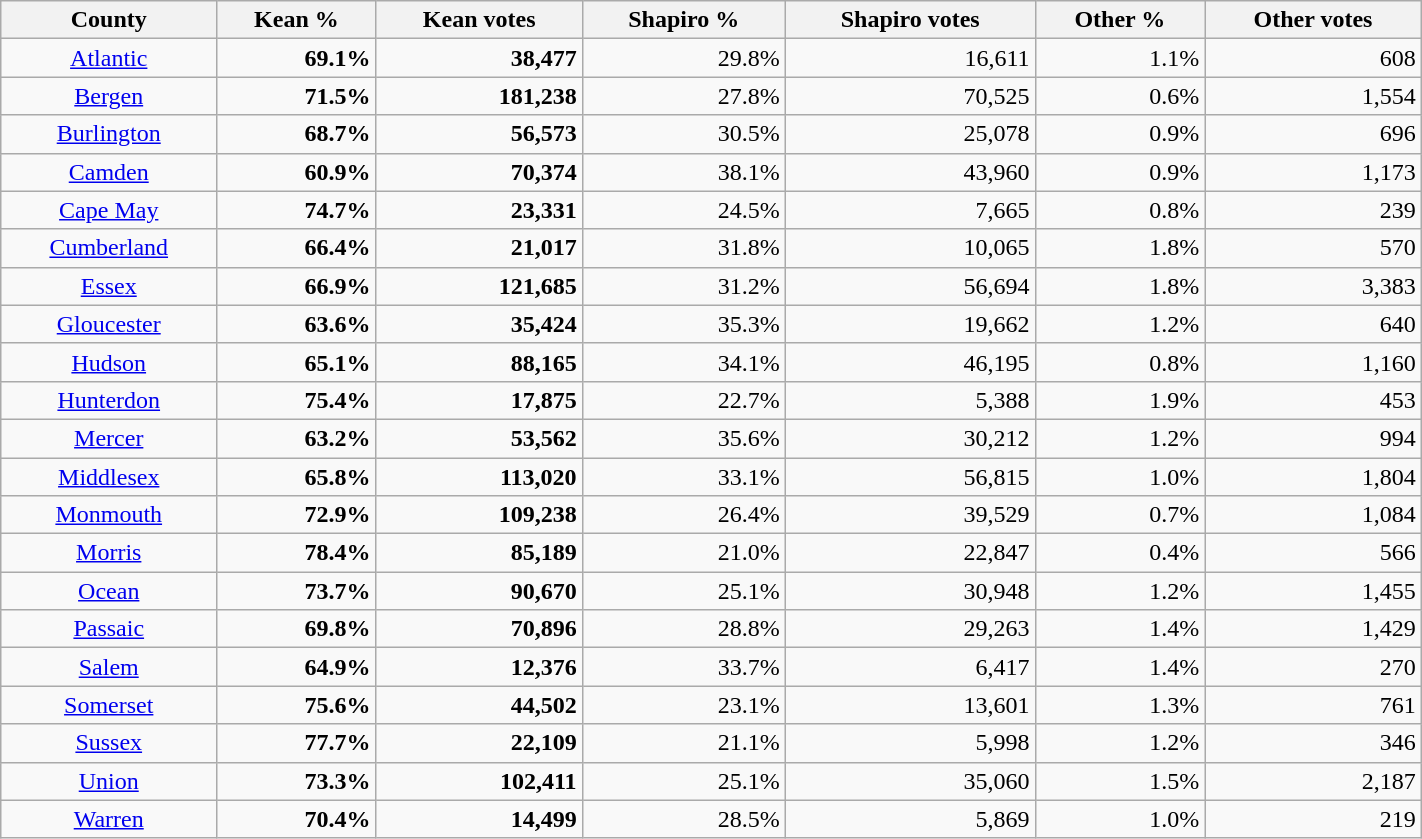<table class="wikitable sortable" style="width:75%; text-align:right;">
<tr>
<th>County</th>
<th>Kean %</th>
<th>Kean votes</th>
<th>Shapiro %</th>
<th>Shapiro votes</th>
<th>Other %</th>
<th>Other votes</th>
</tr>
<tr>
<td align="center" ><a href='#'>Atlantic</a></td>
<td><strong>69.1%</strong></td>
<td><strong>38,477</strong></td>
<td>29.8%</td>
<td>16,611</td>
<td>1.1%</td>
<td>608</td>
</tr>
<tr>
<td align="center" ><a href='#'>Bergen</a></td>
<td><strong>71.5%</strong></td>
<td><strong>181,238</strong></td>
<td>27.8%</td>
<td>70,525</td>
<td>0.6%</td>
<td>1,554</td>
</tr>
<tr>
<td align="center" ><a href='#'>Burlington</a></td>
<td><strong>68.7%</strong></td>
<td><strong>56,573</strong></td>
<td>30.5%</td>
<td>25,078</td>
<td>0.9%</td>
<td>696</td>
</tr>
<tr>
<td align="center" ><a href='#'>Camden</a></td>
<td><strong>60.9%</strong></td>
<td><strong>70,374</strong></td>
<td>38.1%</td>
<td>43,960</td>
<td>0.9%</td>
<td>1,173</td>
</tr>
<tr>
<td align="center" ><a href='#'>Cape May</a></td>
<td><strong>74.7%</strong></td>
<td><strong>23,331</strong></td>
<td>24.5%</td>
<td>7,665</td>
<td>0.8%</td>
<td>239</td>
</tr>
<tr>
<td align="center" ><a href='#'>Cumberland</a></td>
<td><strong>66.4%</strong></td>
<td><strong>21,017</strong></td>
<td>31.8%</td>
<td>10,065</td>
<td>1.8%</td>
<td>570</td>
</tr>
<tr>
<td align="center" ><a href='#'>Essex</a></td>
<td><strong>66.9%</strong></td>
<td><strong>121,685</strong></td>
<td>31.2%</td>
<td>56,694</td>
<td>1.8%</td>
<td>3,383</td>
</tr>
<tr>
<td align="center" ><a href='#'>Gloucester</a></td>
<td><strong>63.6%</strong></td>
<td><strong>35,424</strong></td>
<td>35.3%</td>
<td>19,662</td>
<td>1.2%</td>
<td>640</td>
</tr>
<tr>
<td align="center" ><a href='#'>Hudson</a></td>
<td><strong>65.1%</strong></td>
<td><strong>88,165</strong></td>
<td>34.1%</td>
<td>46,195</td>
<td>0.8%</td>
<td>1,160</td>
</tr>
<tr>
<td align="center" ><a href='#'>Hunterdon</a></td>
<td><strong>75.4%</strong></td>
<td><strong>17,875</strong></td>
<td>22.7%</td>
<td>5,388</td>
<td>1.9%</td>
<td>453</td>
</tr>
<tr>
<td align="center" ><a href='#'>Mercer</a></td>
<td><strong>63.2%</strong></td>
<td><strong>53,562</strong></td>
<td>35.6%</td>
<td>30,212</td>
<td>1.2%</td>
<td>994</td>
</tr>
<tr>
<td align="center" ><a href='#'>Middlesex</a></td>
<td><strong>65.8%</strong></td>
<td><strong>113,020</strong></td>
<td>33.1%</td>
<td>56,815</td>
<td>1.0%</td>
<td>1,804</td>
</tr>
<tr>
<td align="center" ><a href='#'>Monmouth</a></td>
<td><strong>72.9%</strong></td>
<td><strong>109,238</strong></td>
<td>26.4%</td>
<td>39,529</td>
<td>0.7%</td>
<td>1,084</td>
</tr>
<tr>
<td align="center" ><a href='#'>Morris</a></td>
<td><strong>78.4%</strong></td>
<td><strong>85,189</strong></td>
<td>21.0%</td>
<td>22,847</td>
<td>0.4%</td>
<td>566</td>
</tr>
<tr>
<td align="center" ><a href='#'>Ocean</a></td>
<td><strong>73.7%</strong></td>
<td><strong>90,670</strong></td>
<td>25.1%</td>
<td>30,948</td>
<td>1.2%</td>
<td>1,455</td>
</tr>
<tr>
<td align="center" ><a href='#'>Passaic</a></td>
<td><strong>69.8%</strong></td>
<td><strong>70,896</strong></td>
<td>28.8%</td>
<td>29,263</td>
<td>1.4%</td>
<td>1,429</td>
</tr>
<tr>
<td align="center" ><a href='#'>Salem</a></td>
<td><strong>64.9%</strong></td>
<td><strong>12,376</strong></td>
<td>33.7%</td>
<td>6,417</td>
<td>1.4%</td>
<td>270</td>
</tr>
<tr>
<td align="center" ><a href='#'>Somerset</a></td>
<td><strong>75.6%</strong></td>
<td><strong>44,502</strong></td>
<td>23.1%</td>
<td>13,601</td>
<td>1.3%</td>
<td>761</td>
</tr>
<tr>
<td align="center" ><a href='#'>Sussex</a></td>
<td><strong>77.7%</strong></td>
<td><strong>22,109</strong></td>
<td>21.1%</td>
<td>5,998</td>
<td>1.2%</td>
<td>346</td>
</tr>
<tr>
<td align="center" ><a href='#'>Union</a></td>
<td><strong>73.3%</strong></td>
<td><strong>102,411</strong></td>
<td>25.1%</td>
<td>35,060</td>
<td>1.5%</td>
<td>2,187</td>
</tr>
<tr>
<td align="center" ><a href='#'>Warren</a></td>
<td><strong>70.4%</strong></td>
<td><strong>14,499</strong></td>
<td>28.5%</td>
<td>5,869</td>
<td>1.0%</td>
<td>219</td>
</tr>
</table>
